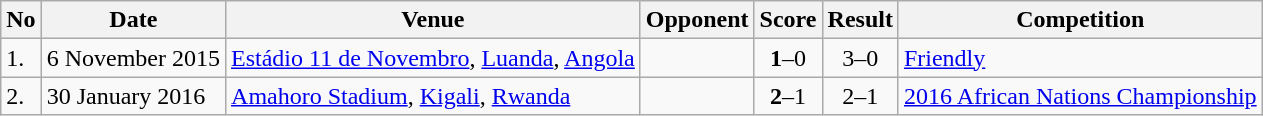<table class="wikitable" style="font-size:100%;">
<tr>
<th>No</th>
<th>Date</th>
<th>Venue</th>
<th>Opponent</th>
<th>Score</th>
<th>Result</th>
<th>Competition</th>
</tr>
<tr>
<td>1.</td>
<td>6 November 2015</td>
<td><a href='#'>Estádio 11 de Novembro</a>, <a href='#'>Luanda</a>, <a href='#'>Angola</a></td>
<td></td>
<td align=center><strong>1</strong>–0</td>
<td align=center>3–0</td>
<td><a href='#'>Friendly</a></td>
</tr>
<tr>
<td>2.</td>
<td>30 January 2016</td>
<td><a href='#'>Amahoro Stadium</a>, <a href='#'>Kigali</a>, <a href='#'>Rwanda</a></td>
<td></td>
<td align=center><strong>2</strong>–1</td>
<td align=center>2–1 </td>
<td><a href='#'>2016 African Nations Championship</a></td>
</tr>
</table>
